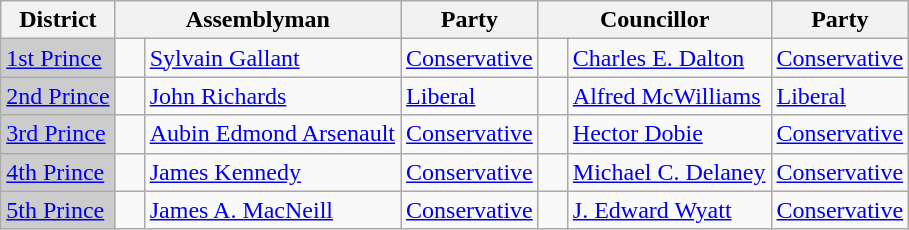<table class="wikitable">
<tr>
<th>District</th>
<th colspan="2">Assemblyman</th>
<th>Party</th>
<th colspan="2">Councillor</th>
<th>Party</th>
</tr>
<tr>
<td bgcolor="CCCCCC"><a href='#'>1st Prince</a></td>
<td>   </td>
<td><a href='#'>Sylvain Gallant</a></td>
<td><a href='#'>Conservative</a></td>
<td>   </td>
<td><a href='#'>Charles E. Dalton</a></td>
<td><a href='#'>Conservative</a></td>
</tr>
<tr>
<td bgcolor="CCCCCC"><a href='#'>2nd Prince</a></td>
<td>   </td>
<td><a href='#'>John Richards</a></td>
<td><a href='#'>Liberal</a></td>
<td>   </td>
<td><a href='#'>Alfred McWilliams</a></td>
<td><a href='#'>Liberal</a></td>
</tr>
<tr>
<td bgcolor="CCCCCC"><a href='#'>3rd Prince</a></td>
<td>   </td>
<td><a href='#'>Aubin Edmond Arsenault</a></td>
<td><a href='#'>Conservative</a></td>
<td>   </td>
<td><a href='#'>Hector Dobie</a></td>
<td><a href='#'>Conservative</a></td>
</tr>
<tr>
<td bgcolor="CCCCCC"><a href='#'>4th Prince</a></td>
<td>   </td>
<td><a href='#'>James Kennedy</a></td>
<td><a href='#'>Conservative</a></td>
<td>    <br></td>
<td><a href='#'>Michael C. Delaney</a></td>
<td><a href='#'>Conservative</a></td>
</tr>
<tr>
<td bgcolor="CCCCCC"><a href='#'>5th Prince</a></td>
<td>   </td>
<td><a href='#'>James A. MacNeill</a></td>
<td><a href='#'>Conservative</a></td>
<td>   </td>
<td><a href='#'>J. Edward Wyatt</a></td>
<td><a href='#'>Conservative</a></td>
</tr>
</table>
